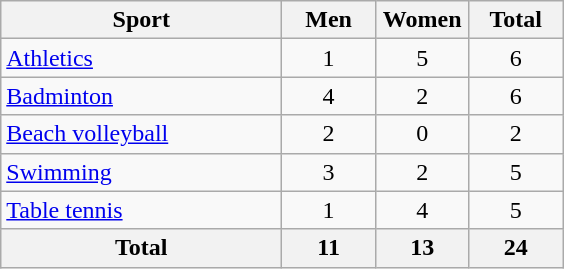<table class="wikitable sortable" style="text-align:center;">
<tr>
<th width=180>Sport</th>
<th width=55>Men</th>
<th width=55>Women</th>
<th width=55>Total</th>
</tr>
<tr>
<td align=left><a href='#'>Athletics</a></td>
<td>1</td>
<td>5</td>
<td>6</td>
</tr>
<tr>
<td align=left><a href='#'>Badminton</a></td>
<td>4</td>
<td>2</td>
<td>6</td>
</tr>
<tr>
<td align=left><a href='#'>Beach volleyball</a></td>
<td>2</td>
<td>0</td>
<td>2</td>
</tr>
<tr>
<td align=left><a href='#'>Swimming</a></td>
<td>3</td>
<td>2</td>
<td>5</td>
</tr>
<tr>
<td align=left><a href='#'>Table tennis</a></td>
<td>1</td>
<td>4</td>
<td>5</td>
</tr>
<tr>
<th>Total</th>
<th>11</th>
<th>13</th>
<th>24</th>
</tr>
</table>
